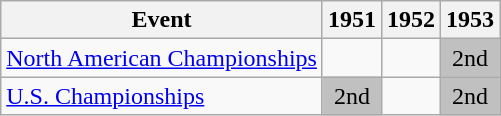<table class="wikitable">
<tr>
<th>Event</th>
<th>1951</th>
<th>1952</th>
<th>1953</th>
</tr>
<tr>
<td><a href='#'>North American Championships</a></td>
<td></td>
<td></td>
<td align="center" bgcolor="silver">2nd</td>
</tr>
<tr>
<td><a href='#'>U.S. Championships</a></td>
<td align="center" bgcolor="silver">2nd</td>
<td></td>
<td align="center" bgcolor="silver">2nd</td>
</tr>
</table>
